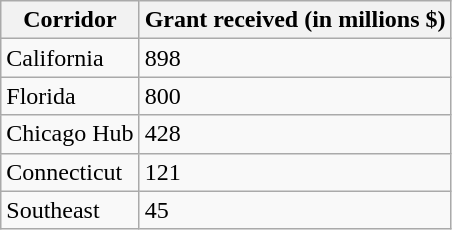<table class="wikitable">
<tr>
<th>Corridor</th>
<th>Grant received (in millions $)</th>
</tr>
<tr>
<td>California</td>
<td>898</td>
</tr>
<tr>
<td>Florida</td>
<td>800</td>
</tr>
<tr>
<td>Chicago Hub</td>
<td>428</td>
</tr>
<tr>
<td>Connecticut</td>
<td>121</td>
</tr>
<tr>
<td>Southeast</td>
<td>45</td>
</tr>
</table>
